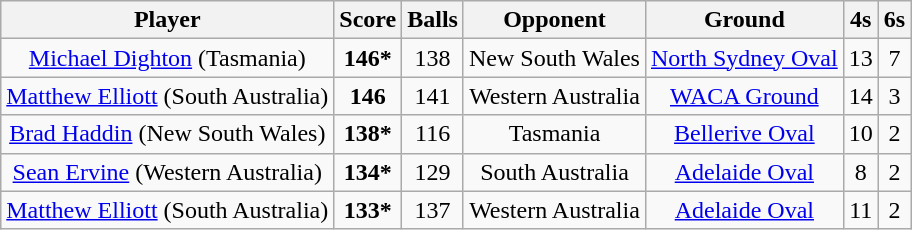<table class="wikitable">
<tr>
<th>Player</th>
<th>Score</th>
<th>Balls</th>
<th>Opponent</th>
<th>Ground</th>
<th>4s</th>
<th>6s</th>
</tr>
<tr align=center>
<td><a href='#'>Michael Dighton</a> (Tasmania)</td>
<td><strong>146*</strong></td>
<td>138</td>
<td>New South Wales</td>
<td><a href='#'>North Sydney Oval</a></td>
<td>13</td>
<td>7</td>
</tr>
<tr align=center>
<td><a href='#'>Matthew Elliott</a> (South Australia)</td>
<td><strong>146</strong></td>
<td>141</td>
<td>Western Australia</td>
<td><a href='#'>WACA Ground</a></td>
<td>14</td>
<td>3</td>
</tr>
<tr align=center>
<td><a href='#'>Brad Haddin</a> (New South Wales)</td>
<td><strong>138*</strong></td>
<td>116</td>
<td>Tasmania</td>
<td><a href='#'>Bellerive Oval</a></td>
<td>10</td>
<td>2</td>
</tr>
<tr align=center>
<td><a href='#'>Sean Ervine</a> (Western Australia)</td>
<td><strong>134*</strong></td>
<td>129</td>
<td>South Australia</td>
<td><a href='#'>Adelaide Oval</a></td>
<td>8</td>
<td>2</td>
</tr>
<tr align=center>
<td><a href='#'>Matthew Elliott</a> (South Australia)</td>
<td><strong>133*</strong></td>
<td>137</td>
<td>Western Australia</td>
<td><a href='#'>Adelaide Oval</a></td>
<td>11</td>
<td>2</td>
</tr>
</table>
